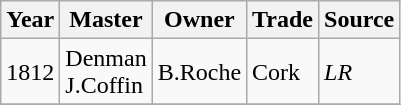<table class=" wikitable">
<tr>
<th>Year</th>
<th>Master</th>
<th>Owner</th>
<th>Trade</th>
<th>Source</th>
</tr>
<tr>
<td>1812</td>
<td>Denman<br>J.Coffin</td>
<td>B.Roche</td>
<td>Cork</td>
<td><em>LR</em></td>
</tr>
<tr>
</tr>
</table>
